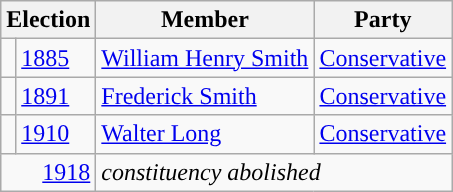<table class="wikitable">
<tr>
<th colspan="2">Election</th>
<th>Member</th>
<th>Party</th>
</tr>
<tr>
<td style="color:inherit;background-color: "></td>
<td><a href='#'>1885</a></td>
<td><a href='#'>William Henry Smith</a></td>
<td><a href='#'>Conservative</a></td>
</tr>
<tr>
<td style="color:inherit;background-color: "></td>
<td><a href='#'>1891</a></td>
<td><a href='#'>Frederick Smith</a></td>
<td><a href='#'>Conservative</a></td>
</tr>
<tr>
<td style="color:inherit;background-color: "></td>
<td><a href='#'>1910</a></td>
<td><a href='#'>Walter Long</a></td>
<td><a href='#'>Conservative</a></td>
</tr>
<tr>
<td colspan="2" align="right"><a href='#'>1918</a></td>
<td colspan="2"><em>constituency abolished</em></td>
</tr>
</table>
